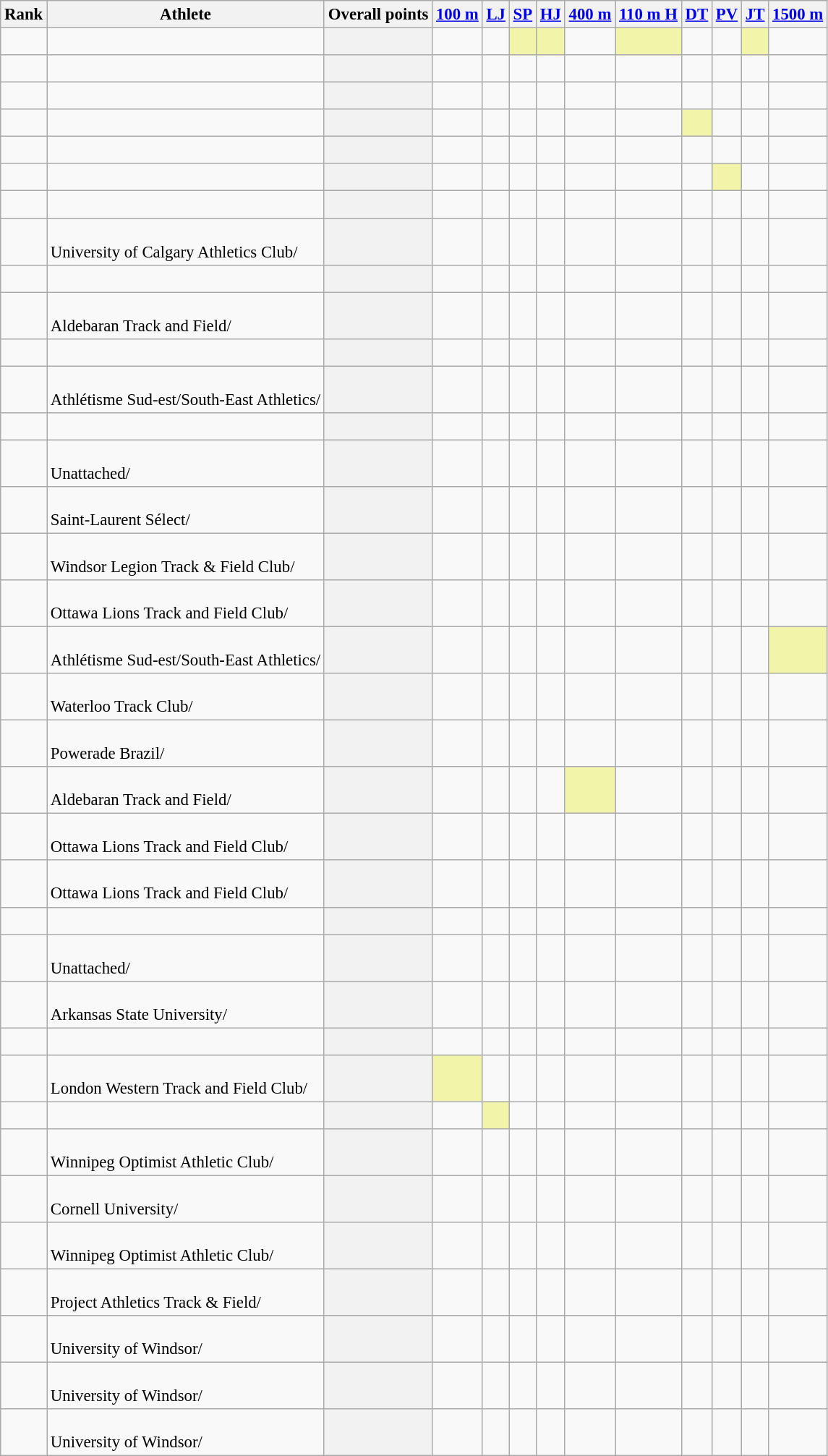<table class="wikitable sortable" style="font-size:95%;">
<tr>
<th>Rank</th>
<th>Athlete</th>
<th>Overall points</th>
<th><a href='#'>100 m</a></th>
<th><a href='#'>LJ</a></th>
<th><a href='#'>SP</a></th>
<th><a href='#'>HJ</a></th>
<th><a href='#'>400 m</a></th>
<th><a href='#'>110 m H</a></th>
<th><a href='#'>DT</a></th>
<th><a href='#'>PV</a></th>
<th><a href='#'>JT</a></th>
<th><a href='#'>1500 m</a></th>
</tr>
<tr>
<td align=center></td>
<td align=left> <br></td>
<th></th>
<td></td>
<td></td>
<td bgcolor=#F2F5A9></td>
<td bgcolor=#F2F5A9></td>
<td></td>
<td bgcolor=#F2F5A9></td>
<td></td>
<td></td>
<td bgcolor=#F2F5A9></td>
<td></td>
</tr>
<tr>
<td align=center></td>
<td align=left> <br></td>
<th></th>
<td></td>
<td></td>
<td></td>
<td></td>
<td></td>
<td></td>
<td></td>
<td></td>
<td></td>
<td></td>
</tr>
<tr>
<td align=center></td>
<td align=left> <br></td>
<th></th>
<td></td>
<td></td>
<td></td>
<td></td>
<td></td>
<td></td>
<td></td>
<td></td>
<td></td>
<td></td>
</tr>
<tr>
<td align=center></td>
<td align=left> <br></td>
<th></th>
<td></td>
<td></td>
<td></td>
<td></td>
<td></td>
<td></td>
<td bgcolor=#F2F5A9></td>
<td></td>
<td></td>
<td></td>
</tr>
<tr>
<td align=center></td>
<td align=left> <br></td>
<th></th>
<td></td>
<td></td>
<td></td>
<td></td>
<td></td>
<td></td>
<td></td>
<td></td>
<td></td>
<td></td>
</tr>
<tr>
<td align=center></td>
<td align=left> <br></td>
<th></th>
<td></td>
<td></td>
<td></td>
<td></td>
<td></td>
<td></td>
<td></td>
<td bgcolor=#F2F5A9></td>
<td></td>
<td></td>
</tr>
<tr>
<td align=center></td>
<td align=left> <br></td>
<th></th>
<td></td>
<td></td>
<td></td>
<td></td>
<td></td>
<td></td>
<td></td>
<td></td>
<td></td>
<td></td>
</tr>
<tr>
<td align=center></td>
<td align=left> <br>University of Calgary Athletics Club/</td>
<th></th>
<td></td>
<td></td>
<td></td>
<td></td>
<td></td>
<td></td>
<td></td>
<td></td>
<td></td>
<td></td>
</tr>
<tr>
<td align=center></td>
<td align=left> <br></td>
<th></th>
<td></td>
<td></td>
<td></td>
<td></td>
<td></td>
<td></td>
<td></td>
<td></td>
<td></td>
<td></td>
</tr>
<tr>
<td align=center></td>
<td align=left> <br>Aldebaran Track and Field/</td>
<th></th>
<td></td>
<td></td>
<td></td>
<td></td>
<td></td>
<td></td>
<td></td>
<td></td>
<td></td>
<td></td>
</tr>
<tr>
<td align=center></td>
<td align=left> <br></td>
<th></th>
<td></td>
<td></td>
<td></td>
<td></td>
<td></td>
<td></td>
<td></td>
<td></td>
<td></td>
<td></td>
</tr>
<tr>
<td align=center></td>
<td align=left> <br>Athlétisme Sud-est/South-East Athletics/</td>
<th></th>
<td></td>
<td></td>
<td></td>
<td></td>
<td></td>
<td></td>
<td></td>
<td></td>
<td></td>
<td></td>
</tr>
<tr>
<td align=center></td>
<td align=left> <br></td>
<th></th>
<td></td>
<td></td>
<td></td>
<td></td>
<td></td>
<td></td>
<td></td>
<td></td>
<td></td>
<td></td>
</tr>
<tr>
<td align=center></td>
<td align=left> <br>Unattached/</td>
<th></th>
<td></td>
<td></td>
<td></td>
<td></td>
<td></td>
<td></td>
<td></td>
<td></td>
<td></td>
<td></td>
</tr>
<tr>
<td align=center></td>
<td align=left> <br>Saint-Laurent Sélect/</td>
<th></th>
<td></td>
<td></td>
<td></td>
<td></td>
<td></td>
<td></td>
<td></td>
<td></td>
<td></td>
<td></td>
</tr>
<tr>
<td align=center></td>
<td align=left> <br>Windsor Legion Track & Field Club/</td>
<th></th>
<td></td>
<td></td>
<td></td>
<td></td>
<td></td>
<td></td>
<td></td>
<td></td>
<td></td>
<td></td>
</tr>
<tr>
<td align=center></td>
<td align=left> <br>Ottawa Lions Track and Field Club/</td>
<th></th>
<td></td>
<td></td>
<td></td>
<td></td>
<td></td>
<td></td>
<td></td>
<td></td>
<td></td>
<td></td>
</tr>
<tr>
<td align=center></td>
<td align=left> <br>Athlétisme Sud-est/South-East Athletics/</td>
<th></th>
<td></td>
<td></td>
<td></td>
<td></td>
<td></td>
<td></td>
<td></td>
<td></td>
<td></td>
<td bgcolor=#F2F5A9></td>
</tr>
<tr>
<td align=center></td>
<td align=left> <br>Waterloo Track Club/</td>
<th></th>
<td></td>
<td></td>
<td></td>
<td></td>
<td></td>
<td></td>
<td></td>
<td></td>
<td></td>
<td></td>
</tr>
<tr>
<td align=center></td>
<td align=left> <br>Powerade Brazil/</td>
<th></th>
<td></td>
<td></td>
<td></td>
<td></td>
<td></td>
<td></td>
<td></td>
<td></td>
<td></td>
<td></td>
</tr>
<tr>
<td align=center></td>
<td align=left> <br>Aldebaran Track and Field/</td>
<th></th>
<td></td>
<td></td>
<td></td>
<td></td>
<td bgcolor=#F2F5A9></td>
<td></td>
<td></td>
<td></td>
<td></td>
<td></td>
</tr>
<tr>
<td align=center></td>
<td align=left> <br>Ottawa Lions Track and Field Club/</td>
<th></th>
<td></td>
<td></td>
<td></td>
<td></td>
<td></td>
<td></td>
<td></td>
<td></td>
<td></td>
<td></td>
</tr>
<tr>
<td align=center></td>
<td align=left> <br>Ottawa Lions Track and Field Club/</td>
<th></th>
<td></td>
<td></td>
<td></td>
<td></td>
<td></td>
<td></td>
<td></td>
<td></td>
<td></td>
<td></td>
</tr>
<tr>
<td align=center></td>
<td align=left> <br></td>
<th></th>
<td></td>
<td></td>
<td></td>
<td></td>
<td></td>
<td></td>
<td></td>
<td></td>
<td></td>
<td></td>
</tr>
<tr>
<td align=center></td>
<td align=left> <br>Unattached/</td>
<th></th>
<td></td>
<td></td>
<td></td>
<td></td>
<td></td>
<td></td>
<td></td>
<td></td>
<td></td>
<td></td>
</tr>
<tr>
<td align=center></td>
<td align=left> <br>Arkansas State University/</td>
<th></th>
<td></td>
<td></td>
<td></td>
<td></td>
<td></td>
<td></td>
<td></td>
<td></td>
<td></td>
<td></td>
</tr>
<tr>
<td align=center></td>
<td align=left> <br></td>
<th></th>
<td></td>
<td></td>
<td></td>
<td></td>
<td></td>
<td></td>
<td></td>
<td></td>
<td></td>
<td></td>
</tr>
<tr>
<td align=center></td>
<td align=left> <br>London Western Track and Field Club/</td>
<th></th>
<td bgcolor=#F2F5A9></td>
<td></td>
<td></td>
<td></td>
<td></td>
<td></td>
<td></td>
<td></td>
<td></td>
<td></td>
</tr>
<tr>
<td align=center></td>
<td align=left> <br></td>
<th></th>
<td></td>
<td bgcolor=#F2F5A9></td>
<td></td>
<td></td>
<td></td>
<td></td>
<td></td>
<td></td>
<td></td>
<td></td>
</tr>
<tr>
<td align=center></td>
<td align=left> <br>Winnipeg Optimist Athletic Club/</td>
<th></th>
<td></td>
<td></td>
<td></td>
<td></td>
<td></td>
<td></td>
<td></td>
<td></td>
<td></td>
<td></td>
</tr>
<tr>
<td align=center></td>
<td align=left> <br>Cornell University/</td>
<th></th>
<td></td>
<td></td>
<td></td>
<td></td>
<td></td>
<td></td>
<td></td>
<td></td>
<td></td>
<td></td>
</tr>
<tr>
<td align=center></td>
<td align=left> <br>Winnipeg Optimist Athletic Club/</td>
<th></th>
<td></td>
<td></td>
<td></td>
<td></td>
<td></td>
<td></td>
<td></td>
<td></td>
<td></td>
<td></td>
</tr>
<tr>
<td align=center></td>
<td align=left> <br>Project Athletics Track & Field/</td>
<th></th>
<td></td>
<td></td>
<td></td>
<td></td>
<td></td>
<td></td>
<td></td>
<td></td>
<td></td>
<td></td>
</tr>
<tr>
<td align=center></td>
<td align=left> <br>University of Windsor/</td>
<th></th>
<td></td>
<td></td>
<td></td>
<td></td>
<td></td>
<td></td>
<td></td>
<td></td>
<td></td>
<td></td>
</tr>
<tr>
<td align=center></td>
<td align=left> <br>University of Windsor/</td>
<th></th>
<td></td>
<td></td>
<td></td>
<td></td>
<td></td>
<td></td>
<td></td>
<td></td>
<td></td>
<td></td>
</tr>
<tr>
<td align=center></td>
<td align=left> <br>University of Windsor/</td>
<th></th>
<td></td>
<td></td>
<td></td>
<td></td>
<td></td>
<td></td>
<td></td>
<td></td>
<td></td>
<td></td>
</tr>
</table>
